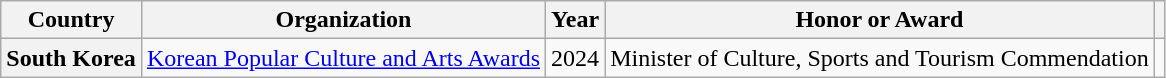<table class="wikitable plainrowheaders sortable" style="margin-right: 0;">
<tr>
<th scope="col">Country</th>
<th scope="col">Organization</th>
<th scope="col">Year</th>
<th scope="col">Honor or Award</th>
<th scope="col" class="unsortable"></th>
</tr>
<tr>
<th scope="row" rowspan="1">South Korea</th>
<td rowspan="1"><a href='#'>Korean Popular Culture and Arts Awards</a></td>
<td style="text-align:center">2024</td>
<td>Minister of Culture, Sports and Tourism Commendation</td>
<td style="text-align:center"></td>
</tr>
</table>
